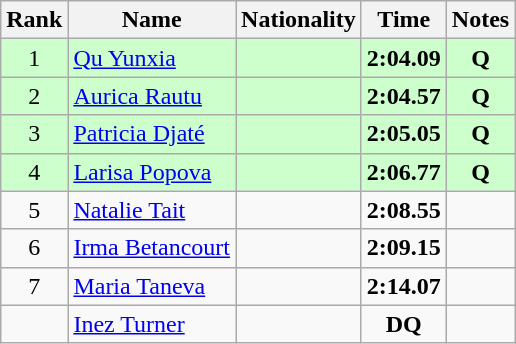<table class="wikitable sortable" style="text-align:center">
<tr>
<th>Rank</th>
<th>Name</th>
<th>Nationality</th>
<th>Time</th>
<th>Notes</th>
</tr>
<tr bgcolor=ccffcc>
<td>1</td>
<td align=left><a href='#'>Qu Yunxia</a></td>
<td align=left></td>
<td><strong>2:04.09</strong></td>
<td><strong>Q</strong></td>
</tr>
<tr bgcolor=ccffcc>
<td>2</td>
<td align=left><a href='#'>Aurica Rautu</a></td>
<td align=left></td>
<td><strong>2:04.57</strong></td>
<td><strong>Q</strong></td>
</tr>
<tr bgcolor=ccffcc>
<td>3</td>
<td align=left><a href='#'>Patricia Djaté</a></td>
<td align=left></td>
<td><strong>2:05.05</strong></td>
<td><strong>Q</strong></td>
</tr>
<tr bgcolor=ccffcc>
<td>4</td>
<td align=left><a href='#'>Larisa Popova</a></td>
<td align=left></td>
<td><strong>2:06.77</strong></td>
<td><strong>Q</strong></td>
</tr>
<tr>
<td>5</td>
<td align=left><a href='#'>Natalie Tait</a></td>
<td align=left></td>
<td><strong>2:08.55</strong></td>
<td></td>
</tr>
<tr>
<td>6</td>
<td align=left><a href='#'>Irma Betancourt</a></td>
<td align=left></td>
<td><strong>2:09.15</strong></td>
<td></td>
</tr>
<tr>
<td>7</td>
<td align=left><a href='#'>Maria Taneva</a></td>
<td align=left></td>
<td><strong>2:14.07</strong></td>
<td></td>
</tr>
<tr>
<td></td>
<td align=left><a href='#'>Inez Turner</a></td>
<td align=left></td>
<td><strong>DQ</strong></td>
<td></td>
</tr>
</table>
